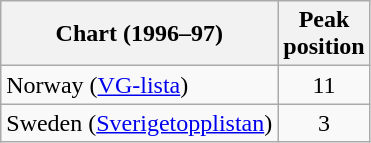<table class="wikitable">
<tr>
<th>Chart (1996–97)</th>
<th>Peak<br>position</th>
</tr>
<tr>
<td>Norway (<a href='#'>VG-lista</a>)</td>
<td align="center">11</td>
</tr>
<tr>
<td>Sweden (<a href='#'>Sverigetopplistan</a>)</td>
<td align="center">3</td>
</tr>
</table>
